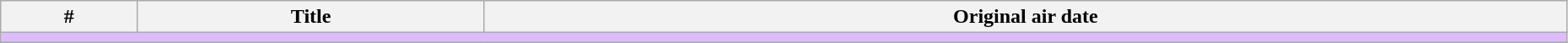<table class="wikitable" width="98%">
<tr>
<th>#</th>
<th>Title</th>
<th>Original air date</th>
</tr>
<tr>
<td colspan="5" bgcolor="#DCBCFF"></td>
</tr>
<tr>
</tr>
</table>
